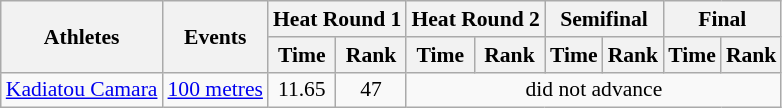<table class=wikitable style=font-size:90%>
<tr>
<th rowspan=2>Athletes</th>
<th rowspan=2>Events</th>
<th colspan=2>Heat Round 1</th>
<th colspan=2>Heat Round 2</th>
<th colspan=2>Semifinal</th>
<th colspan=2>Final</th>
</tr>
<tr>
<th>Time</th>
<th>Rank</th>
<th>Time</th>
<th>Rank</th>
<th>Time</th>
<th>Rank</th>
<th>Time</th>
<th>Rank</th>
</tr>
<tr>
<td><a href='#'>Kadiatou Camara</a></td>
<td><a href='#'>100 metres</a></td>
<td align=center>11.65</td>
<td align=center>47</td>
<td align=center colspan=6>did not advance</td>
</tr>
</table>
